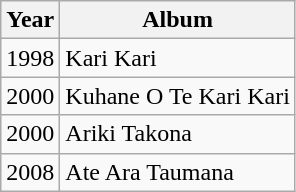<table class="wikitable">
<tr>
<th>Year</th>
<th>Album</th>
</tr>
<tr>
<td>1998</td>
<td>Kari Kari</td>
</tr>
<tr>
<td>2000</td>
<td>Kuhane O Te Kari Kari</td>
</tr>
<tr>
<td>2000</td>
<td>Ariki Takona</td>
</tr>
<tr>
<td>2008</td>
<td>Ate Ara Taumana</td>
</tr>
</table>
